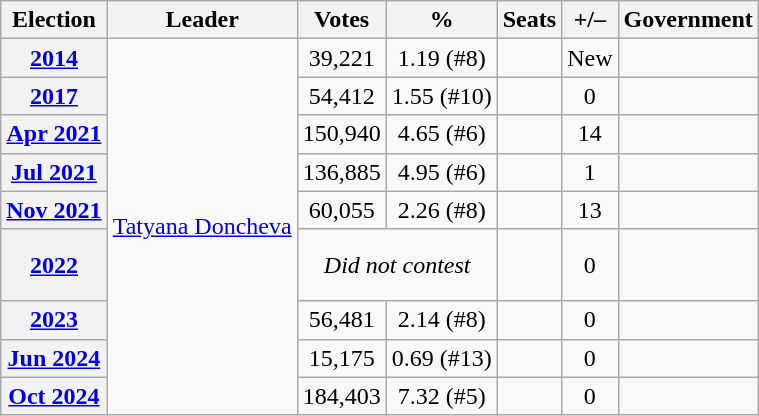<table class="wikitable" style="text-align:center">
<tr>
<th>Election</th>
<th>Leader</th>
<th>Votes</th>
<th>%</th>
<th>Seats</th>
<th>+/–</th>
<th>Government</th>
</tr>
<tr>
<th><a href='#'>2014</a></th>
<td rowspan=9><a href='#'>Tatyana Doncheva</a></td>
<td>39,221</td>
<td>1.19 (#8)</td>
<td></td>
<td>New</td>
<td></td>
</tr>
<tr>
<th><a href='#'>2017</a></th>
<td>54,412</td>
<td>1.55 (#10)</td>
<td></td>
<td> 0</td>
<td></td>
</tr>
<tr>
<th><a href='#'>Apr 2021</a></th>
<td>150,940</td>
<td>4.65 (#6)</td>
<td></td>
<td> 14</td>
<td></td>
</tr>
<tr>
<th><a href='#'>Jul 2021</a></th>
<td>136,885</td>
<td>4.95 (#6)</td>
<td></td>
<td> 1</td>
<td></td>
</tr>
<tr>
<th><a href='#'>Nov 2021</a></th>
<td>60,055</td>
<td>2.26 (#8)</td>
<td></td>
<td> 13</td>
<td></td>
</tr>
<tr style=height:3em>
<th><a href='#'>2022</a></th>
<td colspan=2><em>Did not contest</em></td>
<td></td>
<td> 0</td>
<td></td>
</tr>
<tr>
<th><a href='#'>2023</a></th>
<td>56,481</td>
<td>2.14 (#8)</td>
<td></td>
<td> 0</td>
<td></td>
</tr>
<tr>
<th><a href='#'>Jun 2024</a></th>
<td>15,175</td>
<td>0.69 (#13)</td>
<td></td>
<td> 0</td>
<td></td>
</tr>
<tr>
<th><a href='#'>Oct 2024</a></th>
<td>184,403</td>
<td>7.32 (#5)</td>
<td></td>
<td> 0</td>
<td></td>
</tr>
</table>
